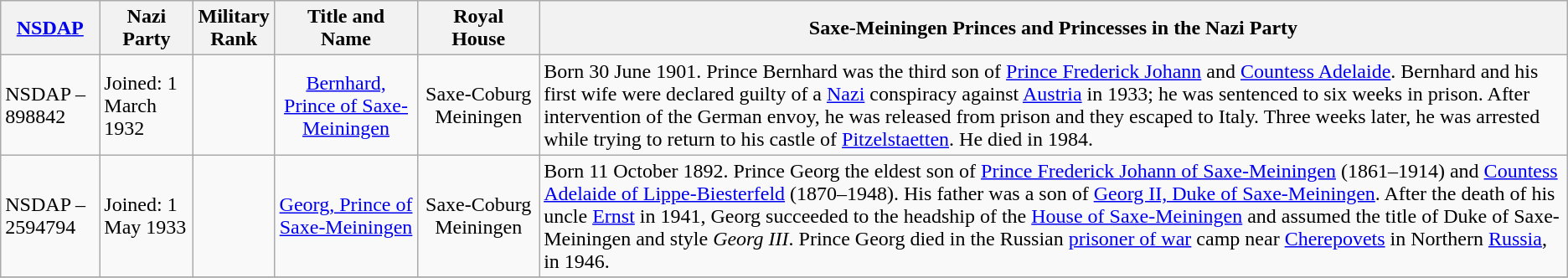<table class="wikitable">
<tr>
<th><a href='#'>NSDAP</a></th>
<th>Nazi Party</th>
<th>Military<br>Rank</th>
<th>Title and<br>Name</th>
<th>Royal<br>House</th>
<th>Saxe-Meiningen Princes and Princesses in the Nazi Party</th>
</tr>
<tr>
<td>NSDAP – 898842</td>
<td>Joined: 1 March 1932</td>
<td></td>
<td align="center"><a href='#'>Bernhard, Prince of Saxe-Meiningen</a></td>
<td align="center">Saxe-Coburg Meiningen</td>
<td>Born 30 June 1901. Prince Bernhard was the third son of <a href='#'>Prince Frederick Johann</a> and <a href='#'>Countess Adelaide</a>. Bernhard and his first wife were declared guilty of a <a href='#'>Nazi</a> conspiracy against <a href='#'>Austria</a> in 1933; he was sentenced to six weeks in prison. After intervention of the German envoy, he was released from prison and they escaped to Italy. Three weeks later, he was arrested while trying to return to his castle of <a href='#'>Pitzelstaetten</a>. He died in 1984.</td>
</tr>
<tr>
<td>NSDAP – 2594794</td>
<td>Joined: 1 May 1933</td>
<td></td>
<td align="center"><a href='#'>Georg, Prince of Saxe-Meiningen</a></td>
<td align="center">Saxe-Coburg Meiningen</td>
<td> Born 11 October 1892. Prince Georg the eldest son of <a href='#'>Prince Frederick Johann of Saxe-Meiningen</a> (1861–1914) and <a href='#'>Countess Adelaide of Lippe-Biesterfeld</a> (1870–1948). His father was a son of <a href='#'>Georg II, Duke of Saxe-Meiningen</a>. After the death of his uncle <a href='#'>Ernst</a> in 1941, Georg succeeded to the headship of the <a href='#'>House of Saxe-Meiningen</a> and assumed the title of Duke of Saxe-Meiningen and style <em>Georg III</em>. Prince Georg died in the Russian <a href='#'>prisoner of war</a> camp near <a href='#'>Cherepovets</a> in Northern <a href='#'>Russia</a>, in 1946.</td>
</tr>
<tr>
</tr>
</table>
